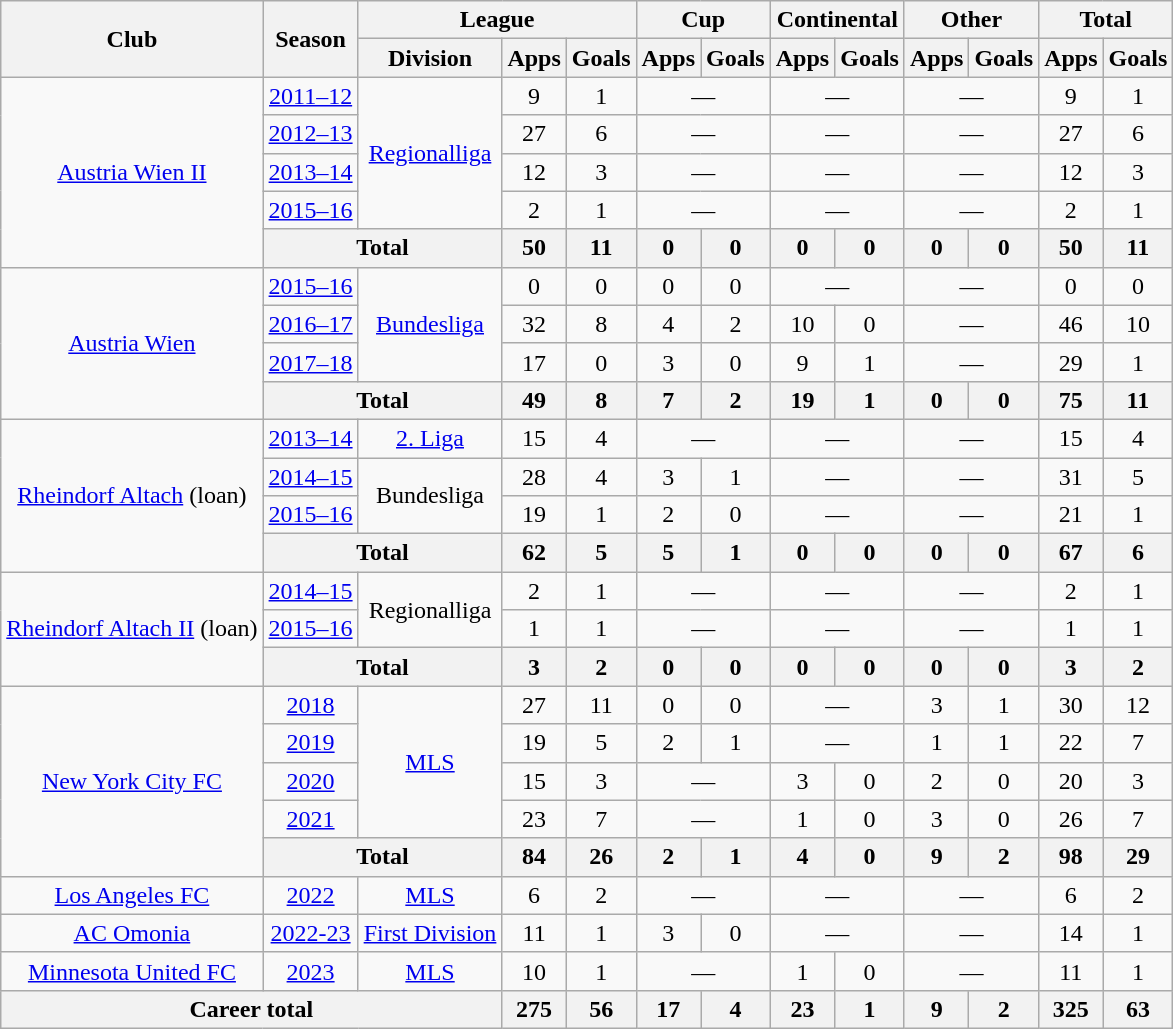<table class="wikitable" style="text-align:center">
<tr>
<th rowspan="2">Club</th>
<th rowspan="2">Season</th>
<th colspan="3">League</th>
<th colspan="2">Cup</th>
<th colspan="2">Continental</th>
<th colspan="2">Other</th>
<th colspan="2">Total</th>
</tr>
<tr>
<th>Division</th>
<th>Apps</th>
<th>Goals</th>
<th>Apps</th>
<th>Goals</th>
<th>Apps</th>
<th>Goals</th>
<th>Apps</th>
<th>Goals</th>
<th>Apps</th>
<th>Goals</th>
</tr>
<tr>
<td rowspan="5"><a href='#'>Austria Wien II</a></td>
<td><a href='#'>2011–12</a></td>
<td rowspan="4"><a href='#'>Regionalliga</a></td>
<td>9</td>
<td>1</td>
<td colspan="2">—</td>
<td colspan="2">—</td>
<td colspan="2">—</td>
<td>9</td>
<td>1</td>
</tr>
<tr>
<td><a href='#'>2012–13</a></td>
<td>27</td>
<td>6</td>
<td colspan="2">—</td>
<td colspan="2">—</td>
<td colspan="2">—</td>
<td>27</td>
<td>6</td>
</tr>
<tr>
<td><a href='#'>2013–14</a></td>
<td>12</td>
<td>3</td>
<td colspan="2">—</td>
<td colspan="2">—</td>
<td colspan="2">—</td>
<td>12</td>
<td>3</td>
</tr>
<tr>
<td><a href='#'>2015–16</a></td>
<td>2</td>
<td>1</td>
<td colspan="2">—</td>
<td colspan="2">—</td>
<td colspan="2">—</td>
<td>2</td>
<td>1</td>
</tr>
<tr>
<th colspan="2">Total</th>
<th>50</th>
<th>11</th>
<th>0</th>
<th>0</th>
<th>0</th>
<th>0</th>
<th>0</th>
<th>0</th>
<th>50</th>
<th>11</th>
</tr>
<tr>
<td rowspan="4"><a href='#'>Austria Wien</a></td>
<td><a href='#'>2015–16</a></td>
<td rowspan="3"><a href='#'>Bundesliga</a></td>
<td>0</td>
<td>0</td>
<td>0</td>
<td>0</td>
<td colspan="2">—</td>
<td colspan="2">—</td>
<td>0</td>
<td>0</td>
</tr>
<tr>
<td><a href='#'>2016–17</a></td>
<td>32</td>
<td>8</td>
<td>4</td>
<td>2</td>
<td>10</td>
<td>0</td>
<td colspan="2">—</td>
<td>46</td>
<td>10</td>
</tr>
<tr>
<td><a href='#'>2017–18</a></td>
<td>17</td>
<td>0</td>
<td>3</td>
<td>0</td>
<td>9</td>
<td>1</td>
<td colspan="2">—</td>
<td>29</td>
<td>1</td>
</tr>
<tr>
<th colspan="2">Total</th>
<th>49</th>
<th>8</th>
<th>7</th>
<th>2</th>
<th>19</th>
<th>1</th>
<th>0</th>
<th>0</th>
<th>75</th>
<th>11</th>
</tr>
<tr>
<td rowspan="4"><a href='#'>Rheindorf Altach</a> (loan)</td>
<td><a href='#'>2013–14</a></td>
<td><a href='#'>2. Liga</a></td>
<td>15</td>
<td>4</td>
<td colspan="2">—</td>
<td colspan="2">—</td>
<td colspan="2">—</td>
<td>15</td>
<td>4</td>
</tr>
<tr>
<td><a href='#'>2014–15</a></td>
<td rowspan="2">Bundesliga</td>
<td>28</td>
<td>4</td>
<td>3</td>
<td>1</td>
<td colspan="2">—</td>
<td colspan="2">—</td>
<td>31</td>
<td>5</td>
</tr>
<tr>
<td><a href='#'>2015–16</a></td>
<td>19</td>
<td>1</td>
<td>2</td>
<td>0</td>
<td colspan="2">—</td>
<td colspan="2">—</td>
<td>21</td>
<td>1</td>
</tr>
<tr>
<th colspan="2">Total</th>
<th>62</th>
<th>5</th>
<th>5</th>
<th>1</th>
<th>0</th>
<th>0</th>
<th>0</th>
<th>0</th>
<th>67</th>
<th>6</th>
</tr>
<tr>
<td rowspan="3"><a href='#'>Rheindorf Altach II</a> (loan)</td>
<td><a href='#'>2014–15</a></td>
<td rowspan="2">Regionalliga</td>
<td>2</td>
<td>1</td>
<td colspan="2">—</td>
<td colspan="2">—</td>
<td colspan="2">—</td>
<td>2</td>
<td>1</td>
</tr>
<tr>
<td><a href='#'>2015–16</a></td>
<td>1</td>
<td>1</td>
<td colspan="2">—</td>
<td colspan="2">—</td>
<td colspan="2">—</td>
<td>1</td>
<td>1</td>
</tr>
<tr>
<th colspan="2">Total</th>
<th>3</th>
<th>2</th>
<th>0</th>
<th>0</th>
<th>0</th>
<th>0</th>
<th>0</th>
<th>0</th>
<th>3</th>
<th>2</th>
</tr>
<tr>
<td rowspan="5"><a href='#'>New York City FC</a></td>
<td><a href='#'>2018</a></td>
<td rowspan="4"><a href='#'>MLS</a></td>
<td>27</td>
<td>11</td>
<td>0</td>
<td>0</td>
<td colspan="2">—</td>
<td>3</td>
<td>1</td>
<td>30</td>
<td>12</td>
</tr>
<tr>
<td><a href='#'>2019</a></td>
<td>19</td>
<td>5</td>
<td>2</td>
<td>1</td>
<td colspan="2">—</td>
<td>1</td>
<td>1</td>
<td>22</td>
<td>7</td>
</tr>
<tr>
<td><a href='#'>2020</a></td>
<td>15</td>
<td>3</td>
<td colspan="2">—</td>
<td>3</td>
<td>0</td>
<td>2</td>
<td>0</td>
<td>20</td>
<td>3</td>
</tr>
<tr>
<td><a href='#'>2021</a></td>
<td>23</td>
<td>7</td>
<td colspan="2">—</td>
<td>1</td>
<td>0</td>
<td>3</td>
<td>0</td>
<td>26</td>
<td>7</td>
</tr>
<tr>
<th colspan="2">Total</th>
<th>84</th>
<th>26</th>
<th>2</th>
<th>1</th>
<th>4</th>
<th>0</th>
<th>9</th>
<th>2</th>
<th>98</th>
<th>29</th>
</tr>
<tr>
<td rowspan="1"><a href='#'>Los Angeles FC</a></td>
<td><a href='#'>2022</a></td>
<td rowspan="1"><a href='#'>MLS</a></td>
<td>6</td>
<td>2</td>
<td Colspan="2">—</td>
<td colspan="2">—</td>
<td colspan="2">—</td>
<td>6</td>
<td>2</td>
</tr>
<tr>
<td rowspan="1"><a href='#'>AC Omonia</a></td>
<td><a href='#'>2022-23</a></td>
<td rowspan="1"><a href='#'>First Division</a></td>
<td>11</td>
<td>1</td>
<td>3</td>
<td>0</td>
<td colspan="2">—</td>
<td colspan="2">—</td>
<td>14</td>
<td>1</td>
</tr>
<tr>
<td rowspan="1"><a href='#'>Minnesota United FC</a></td>
<td><a href='#'>2023</a></td>
<td rowspan="1"><a href='#'>MLS</a></td>
<td>10</td>
<td>1</td>
<td colspan="2">—</td>
<td>1</td>
<td>0</td>
<td colspan="2">—</td>
<td>11</td>
<td>1</td>
</tr>
<tr>
<th colspan="3">Career total</th>
<th>275</th>
<th>56</th>
<th>17</th>
<th>4</th>
<th>23</th>
<th>1</th>
<th>9</th>
<th>2</th>
<th>325</th>
<th>63</th>
</tr>
</table>
